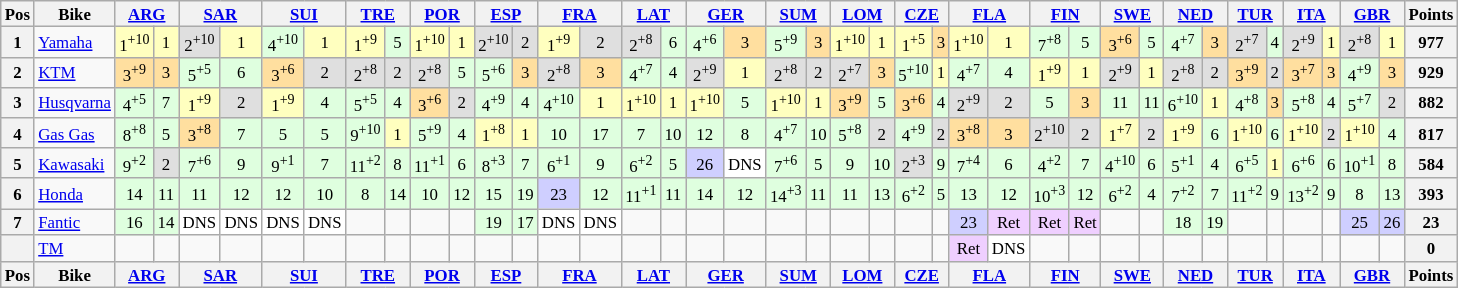<table class="wikitable" style="font-size: 70%; text-align:center">
<tr valign="top">
<th valign="middle">Pos</th>
<th valign="middle">Bike</th>
<th colspan=2><a href='#'>ARG</a><br></th>
<th colspan=2><a href='#'>SAR</a><br></th>
<th colspan=2><a href='#'>SUI</a><br></th>
<th colspan=2><a href='#'>TRE</a><br></th>
<th colspan=2><a href='#'>POR</a><br></th>
<th colspan=2><a href='#'>ESP</a><br></th>
<th colspan=2><a href='#'>FRA</a><br></th>
<th colspan=2><a href='#'>LAT</a><br></th>
<th colspan=2><a href='#'>GER</a><br></th>
<th colspan=2><a href='#'>SUM</a><br></th>
<th colspan=2><a href='#'>LOM</a><br></th>
<th colspan=2><a href='#'>CZE</a><br></th>
<th colspan=2><a href='#'>FLA</a><br></th>
<th colspan=2><a href='#'>FIN</a><br></th>
<th colspan=2><a href='#'>SWE</a><br></th>
<th colspan=2><a href='#'>NED</a><br></th>
<th colspan=2><a href='#'>TUR</a><br></th>
<th colspan=2><a href='#'>ITA</a><br></th>
<th colspan=2><a href='#'>GBR</a><br></th>
<th valign="middle">Points</th>
</tr>
<tr>
<th>1</th>
<td align=left><a href='#'>Yamaha</a></td>
<td style="background:#ffffbf;">1<sup>+10</sup></td>
<td style="background:#ffffbf;">1</td>
<td style="background:#dfdfdf;">2<sup>+10</sup></td>
<td style="background:#ffffbf;">1</td>
<td style="background:#dfffdf;">4<sup>+10</sup></td>
<td style="background:#ffffbf;">1</td>
<td style="background:#ffffbf;">1<sup>+9</sup></td>
<td style="background:#dfffdf;">5</td>
<td style="background:#ffffbf;">1<sup>+10</sup></td>
<td style="background:#ffffbf;">1</td>
<td style="background:#dfdfdf;">2<sup>+10</sup></td>
<td style="background:#dfdfdf;">2</td>
<td style="background:#ffffbf;">1<sup>+9</sup></td>
<td style="background:#dfdfdf;">2</td>
<td style="background:#dfdfdf;">2<sup>+8</sup></td>
<td style="background:#dfffdf;">6</td>
<td style="background:#dfffdf;">4<sup>+6</sup></td>
<td style="background:#ffdf9f;">3</td>
<td style="background:#dfffdf;">5<sup>+9</sup></td>
<td style="background:#ffdf9f;">3</td>
<td style="background:#ffffbf;">1<sup>+10</sup></td>
<td style="background:#ffffbf;">1</td>
<td style="background:#ffffbf;">1<sup>+5</sup></td>
<td style="background:#ffdf9f;">3</td>
<td style="background:#ffffbf;">1<sup>+10</sup></td>
<td style="background:#ffffbf;">1</td>
<td style="background:#dfffdf;">7<sup>+8</sup></td>
<td style="background:#dfffdf;">5</td>
<td style="background:#ffdf9f;">3<sup>+6</sup></td>
<td style="background:#dfffdf;">5</td>
<td style="background:#dfffdf;">4<sup>+7</sup></td>
<td style="background:#ffdf9f;">3</td>
<td style="background:#dfdfdf;">2<sup>+7</sup></td>
<td style="background:#dfffdf;">4</td>
<td style="background:#dfdfdf;">2<sup>+9</sup></td>
<td style="background:#ffffbf;">1</td>
<td style="background:#dfdfdf;">2<sup>+8</sup></td>
<td style="background:#ffffbf;">1</td>
<th>977</th>
</tr>
<tr>
<th>2</th>
<td align=left><a href='#'>KTM</a></td>
<td style="background:#ffdf9f;">3<sup>+9</sup></td>
<td style="background:#ffdf9f;">3</td>
<td style="background:#dfffdf;">5<sup>+5</sup></td>
<td style="background:#dfffdf;">6</td>
<td style="background:#ffdf9f;">3<sup>+6</sup></td>
<td style="background:#dfdfdf;">2</td>
<td style="background:#dfdfdf;">2<sup>+8</sup></td>
<td style="background:#dfdfdf;">2</td>
<td style="background:#dfdfdf;">2<sup>+8</sup></td>
<td style="background:#dfffdf;">5</td>
<td style="background:#dfffdf;">5<sup>+6</sup></td>
<td style="background:#ffdf9f;">3</td>
<td style="background:#dfdfdf;">2<sup>+8</sup></td>
<td style="background:#ffdf9f;">3</td>
<td style="background:#dfffdf;">4<sup>+7</sup></td>
<td style="background:#dfffdf;">4</td>
<td style="background:#dfdfdf;">2<sup>+9</sup></td>
<td style="background:#ffffbf;">1</td>
<td style="background:#dfdfdf;">2<sup>+8</sup></td>
<td style="background:#dfdfdf;">2</td>
<td style="background:#dfdfdf;">2<sup>+7</sup></td>
<td style="background:#ffdf9f;">3</td>
<td style="background:#dfffdf;">5<sup>+10</sup></td>
<td style="background:#ffffbf;">1</td>
<td style="background:#dfffdf;">4<sup>+7</sup></td>
<td style="background:#dfffdf;">4</td>
<td style="background:#ffffbf;">1<sup>+9</sup></td>
<td style="background:#ffffbf;">1</td>
<td style="background:#dfdfdf;">2<sup>+9</sup></td>
<td style="background:#ffffbf;">1</td>
<td style="background:#dfdfdf;">2<sup>+8</sup></td>
<td style="background:#dfdfdf;">2</td>
<td style="background:#ffdf9f;">3<sup>+9</sup></td>
<td style="background:#dfdfdf;">2</td>
<td style="background:#ffdf9f;">3<sup>+7</sup></td>
<td style="background:#ffdf9f;">3</td>
<td style="background:#dfffdf;">4<sup>+9</sup></td>
<td style="background:#ffdf9f;">3</td>
<th>929</th>
</tr>
<tr>
<th>3</th>
<td align=left><a href='#'>Husqvarna</a></td>
<td style="background:#dfffdf;">4<sup>+5</sup></td>
<td style="background:#dfffdf;">7</td>
<td style="background:#ffffbf;">1<sup>+9</sup></td>
<td style="background:#dfdfdf;">2</td>
<td style="background:#ffffbf;">1<sup>+9</sup></td>
<td style="background:#dfffdf;">4</td>
<td style="background:#dfffdf;">5<sup>+5</sup></td>
<td style="background:#dfffdf;">4</td>
<td style="background:#ffdf9f;">3<sup>+6</sup></td>
<td style="background:#dfdfdf;">2</td>
<td style="background:#dfffdf;">4<sup>+9</sup></td>
<td style="background:#dfffdf;">4</td>
<td style="background:#dfffdf;">4<sup>+10</sup></td>
<td style="background:#ffffbf;">1</td>
<td style="background:#ffffbf;">1<sup>+10</sup></td>
<td style="background:#ffffbf;">1</td>
<td style="background:#ffffbf;">1<sup>+10</sup></td>
<td style="background:#dfffdf;">5</td>
<td style="background:#ffffbf;">1<sup>+10</sup></td>
<td style="background:#ffffbf;">1</td>
<td style="background:#ffdf9f;">3<sup>+9</sup></td>
<td style="background:#dfffdf;">5</td>
<td style="background:#ffdf9f;">3<sup>+6</sup></td>
<td style="background:#dfffdf;">4</td>
<td style="background:#dfdfdf;">2<sup>+9</sup></td>
<td style="background:#dfdfdf;">2</td>
<td style="background:#dfffdf;">5</td>
<td style="background:#ffdf9f;">3</td>
<td style="background:#dfffdf;">11</td>
<td style="background:#dfffdf;">11</td>
<td style="background:#dfffdf;">6<sup>+10</sup></td>
<td style="background:#ffffbf;">1</td>
<td style="background:#dfffdf;">4<sup>+8</sup></td>
<td style="background:#ffdf9f;">3</td>
<td style="background:#dfffdf;">5<sup>+8</sup></td>
<td style="background:#dfffdf;">4</td>
<td style="background:#dfffdf;">5<sup>+7</sup></td>
<td style="background:#dfdfdf;">2</td>
<th>882</th>
</tr>
<tr>
<th>4</th>
<td align=left><a href='#'>Gas Gas</a></td>
<td style="background:#dfffdf;">8<sup>+8</sup></td>
<td style="background:#dfffdf;">5</td>
<td style="background:#ffdf9f;">3<sup>+8</sup></td>
<td style="background:#dfffdf;">7</td>
<td style="background:#dfffdf;">5</td>
<td style="background:#dfffdf;">5</td>
<td style="background:#dfffdf;">9<sup>+10</sup></td>
<td style="background:#ffffbf;">1</td>
<td style="background:#dfffdf;">5<sup>+9</sup></td>
<td style="background:#dfffdf;">4</td>
<td style="background:#ffffbf;">1<sup>+8</sup></td>
<td style="background:#ffffbf;">1</td>
<td style="background:#dfffdf;">10</td>
<td style="background:#dfffdf;">17</td>
<td style="background:#dfffdf;">7</td>
<td style="background:#dfffdf;">10</td>
<td style="background:#dfffdf;">12</td>
<td style="background:#dfffdf;">8</td>
<td style="background:#dfffdf;">4<sup>+7</sup></td>
<td style="background:#dfffdf;">10</td>
<td style="background:#dfffdf;">5<sup>+8</sup></td>
<td style="background:#dfdfdf;">2</td>
<td style="background:#dfffdf;">4<sup>+9</sup></td>
<td style="background:#dfdfdf;">2</td>
<td style="background:#ffdf9f;">3<sup>+8</sup></td>
<td style="background:#ffdf9f;">3</td>
<td style="background:#dfdfdf;">2<sup>+10</sup></td>
<td style="background:#dfdfdf;">2</td>
<td style="background:#ffffbf;">1<sup>+7</sup></td>
<td style="background:#dfdfdf;">2</td>
<td style="background:#ffffbf;">1<sup>+9</sup></td>
<td style="background:#dfffdf;">6</td>
<td style="background:#ffffbf;">1<sup>+10</sup></td>
<td style="background:#dfffdf;">6</td>
<td style="background:#ffffbf;">1<sup>+10</sup></td>
<td style="background:#dfdfdf;">2</td>
<td style="background:#ffffbf;">1<sup>+10</sup></td>
<td style="background:#dfffdf;">4</td>
<th>817</th>
</tr>
<tr>
<th>5</th>
<td align=left><a href='#'>Kawasaki</a></td>
<td style="background:#dfffdf;">9<sup>+2</sup></td>
<td style="background:#dfdfdf;">2</td>
<td style="background:#dfffdf;">7<sup>+6</sup></td>
<td style="background:#dfffdf;">9</td>
<td style="background:#dfffdf;">9<sup>+1</sup></td>
<td style="background:#dfffdf;">7</td>
<td style="background:#dfffdf;">11<sup>+2</sup></td>
<td style="background:#dfffdf;">8</td>
<td style="background:#dfffdf;">11<sup>+1</sup></td>
<td style="background:#dfffdf;">6</td>
<td style="background:#dfffdf;">8<sup>+3</sup></td>
<td style="background:#dfffdf;">7</td>
<td style="background:#dfffdf;">6<sup>+1</sup></td>
<td style="background:#dfffdf;">9</td>
<td style="background:#dfffdf;">6<sup>+2</sup></td>
<td style="background:#dfffdf;">5</td>
<td style="background:#cfcfff;">26</td>
<td style="background:#ffffff;">DNS</td>
<td style="background:#dfffdf;">7<sup>+6</sup></td>
<td style="background:#dfffdf;">5</td>
<td style="background:#dfffdf;">9</td>
<td style="background:#dfffdf;">10</td>
<td style="background:#dfdfdf;">2<sup>+3</sup></td>
<td style="background:#dfffdf;">9</td>
<td style="background:#dfffdf;">7<sup>+4</sup></td>
<td style="background:#dfffdf;">6</td>
<td style="background:#dfffdf;">4<sup>+2</sup></td>
<td style="background:#dfffdf;">7</td>
<td style="background:#dfffdf;">4<sup>+10</sup></td>
<td style="background:#dfffdf;">6</td>
<td style="background:#dfffdf;">5<sup>+1</sup></td>
<td style="background:#dfffdf;">4</td>
<td style="background:#dfffdf;">6<sup>+5</sup></td>
<td style="background:#ffffbf;">1</td>
<td style="background:#dfffdf;">6<sup>+6</sup></td>
<td style="background:#dfffdf;">6</td>
<td style="background:#dfffdf;">10<sup>+1</sup></td>
<td style="background:#dfffdf;">8</td>
<th>584</th>
</tr>
<tr>
<th>6</th>
<td align=left><a href='#'>Honda</a></td>
<td style="background:#dfffdf;">14</td>
<td style="background:#dfffdf;">11</td>
<td style="background:#dfffdf;">11</td>
<td style="background:#dfffdf;">12</td>
<td style="background:#dfffdf;">12</td>
<td style="background:#dfffdf;">10</td>
<td style="background:#dfffdf;">8</td>
<td style="background:#dfffdf;">14</td>
<td style="background:#dfffdf;">10</td>
<td style="background:#dfffdf;">12</td>
<td style="background:#dfffdf;">15</td>
<td style="background:#dfffdf;">19</td>
<td style="background:#cfcfff;">23</td>
<td style="background:#dfffdf;">12</td>
<td style="background:#dfffdf;">11<sup>+1</sup></td>
<td style="background:#dfffdf;">11</td>
<td style="background:#dfffdf;">14</td>
<td style="background:#dfffdf;">12</td>
<td style="background:#dfffdf;">14<sup>+3</sup></td>
<td style="background:#dfffdf;">11</td>
<td style="background:#dfffdf;">11</td>
<td style="background:#dfffdf;">13</td>
<td style="background:#dfffdf;">6<sup>+2</sup></td>
<td style="background:#dfffdf;">5</td>
<td style="background:#dfffdf;">13</td>
<td style="background:#dfffdf;">12</td>
<td style="background:#dfffdf;">10<sup>+3</sup></td>
<td style="background:#dfffdf;">12</td>
<td style="background:#dfffdf;">6<sup>+2</sup></td>
<td style="background:#dfffdf;">4</td>
<td style="background:#dfffdf;">7<sup>+2</sup></td>
<td style="background:#dfffdf;">7</td>
<td style="background:#dfffdf;">11<sup>+2</sup></td>
<td style="background:#dfffdf;">9</td>
<td style="background:#dfffdf;">13<sup>+2</sup></td>
<td style="background:#dfffdf;">9</td>
<td style="background:#dfffdf;">8</td>
<td style="background:#dfffdf;">13</td>
<th>393</th>
</tr>
<tr>
<th>7</th>
<td align=left><a href='#'>Fantic</a></td>
<td style="background:#dfffdf;">16</td>
<td style="background:#dfffdf;">14</td>
<td style="background:#ffffff;">DNS</td>
<td style="background:#ffffff;">DNS</td>
<td style="background:#ffffff;">DNS</td>
<td style="background:#ffffff;">DNS</td>
<td></td>
<td></td>
<td></td>
<td></td>
<td style="background:#dfffdf;">19</td>
<td style="background:#dfffdf;">17</td>
<td style="background:#ffffff;">DNS</td>
<td style="background:#ffffff;">DNS</td>
<td></td>
<td></td>
<td></td>
<td></td>
<td></td>
<td></td>
<td></td>
<td></td>
<td></td>
<td></td>
<td style="background:#cfcfff;">23</td>
<td style="background:#efcfff;">Ret</td>
<td style="background:#efcfff;">Ret</td>
<td style="background:#efcfff;">Ret</td>
<td></td>
<td></td>
<td style="background:#dfffdf;">18</td>
<td style="background:#dfffdf;">19</td>
<td></td>
<td></td>
<td></td>
<td></td>
<td style="background:#cfcfff;">25</td>
<td style="background:#cfcfff;">26</td>
<th>23</th>
</tr>
<tr>
<th></th>
<td align=left><a href='#'>TM</a></td>
<td></td>
<td></td>
<td></td>
<td></td>
<td></td>
<td></td>
<td></td>
<td></td>
<td></td>
<td></td>
<td></td>
<td></td>
<td></td>
<td></td>
<td></td>
<td></td>
<td></td>
<td></td>
<td></td>
<td></td>
<td></td>
<td></td>
<td></td>
<td></td>
<td style="background:#efcfff;">Ret</td>
<td style="background:#ffffff;">DNS</td>
<td></td>
<td></td>
<td></td>
<td></td>
<td></td>
<td></td>
<td></td>
<td></td>
<td></td>
<td></td>
<td></td>
<td></td>
<th>0</th>
</tr>
<tr valign="top">
<th valign="middle">Pos</th>
<th valign="middle">Bike</th>
<th colspan=2><a href='#'>ARG</a><br></th>
<th colspan=2><a href='#'>SAR</a><br></th>
<th colspan=2><a href='#'>SUI</a><br></th>
<th colspan=2><a href='#'>TRE</a><br></th>
<th colspan=2><a href='#'>POR</a><br></th>
<th colspan=2><a href='#'>ESP</a><br></th>
<th colspan=2><a href='#'>FRA</a><br></th>
<th colspan=2><a href='#'>LAT</a><br></th>
<th colspan=2><a href='#'>GER</a><br></th>
<th colspan=2><a href='#'>SUM</a><br></th>
<th colspan=2><a href='#'>LOM</a><br></th>
<th colspan=2><a href='#'>CZE</a><br></th>
<th colspan=2><a href='#'>FLA</a><br></th>
<th colspan=2><a href='#'>FIN</a><br></th>
<th colspan=2><a href='#'>SWE</a><br></th>
<th colspan=2><a href='#'>NED</a><br></th>
<th colspan=2><a href='#'>TUR</a><br></th>
<th colspan=2><a href='#'>ITA</a><br></th>
<th colspan=2><a href='#'>GBR</a><br></th>
<th valign="middle">Points</th>
</tr>
</table>
